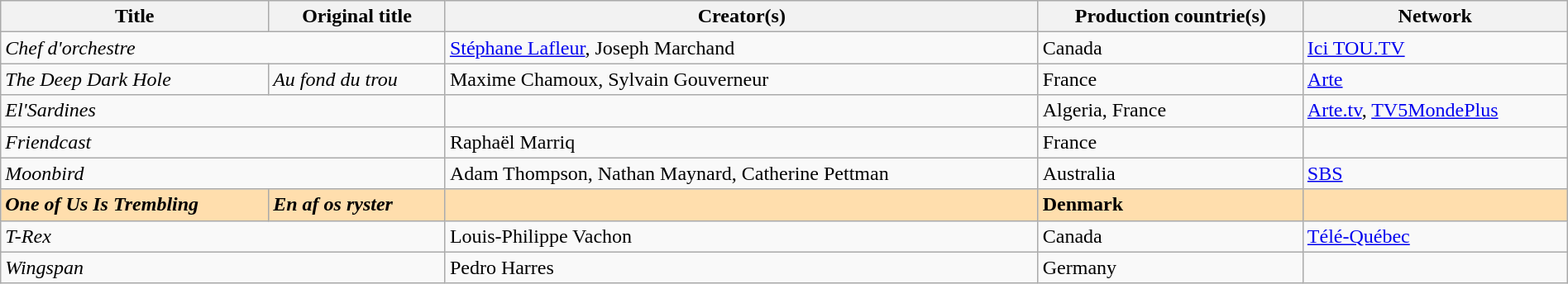<table class="sortable wikitable" style="width:100%; margin-bottom:4px">
<tr>
<th>Title</th>
<th>Original title</th>
<th>Creator(s)</th>
<th>Production countrie(s)</th>
<th>Network</th>
</tr>
<tr>
<td colspan="2"><em>Chef d'orchestre</em></td>
<td><a href='#'>Stéphane Lafleur</a>, Joseph Marchand</td>
<td>Canada</td>
<td><a href='#'>Ici TOU.TV</a></td>
</tr>
<tr>
<td><em>The Deep Dark Hole</em></td>
<td><em>Au fond du trou</em></td>
<td>Maxime Chamoux, Sylvain Gouverneur</td>
<td>France</td>
<td><a href='#'>Arte</a></td>
</tr>
<tr>
<td colspan="2"><em>El'Sardines</em></td>
<td></td>
<td>Algeria, France</td>
<td><a href='#'>Arte.tv</a>, <a href='#'>TV5MondePlus</a></td>
</tr>
<tr>
<td colspan="2"><em>Friendcast</em></td>
<td>Raphaël Marriq</td>
<td>France</td>
<td></td>
</tr>
<tr>
<td colspan="2"><em>Moonbird</em></td>
<td>Adam Thompson, Nathan Maynard, Catherine Pettman</td>
<td>Australia</td>
<td><a href='#'>SBS</a></td>
</tr>
<tr style="background:#FFDEAD;font-weight:bold">
<td><em>One of Us Is Trembling</em></td>
<td><em>En af os ryster</em></td>
<td></td>
<td>Denmark</td>
<td></td>
</tr>
<tr>
<td colspan="2"><em>T-Rex</em></td>
<td>Louis-Philippe Vachon</td>
<td>Canada</td>
<td><a href='#'>Télé-Québec</a></td>
</tr>
<tr>
<td colspan="2"><em>Wingspan</em></td>
<td>Pedro Harres</td>
<td>Germany</td>
<td></td>
</tr>
</table>
